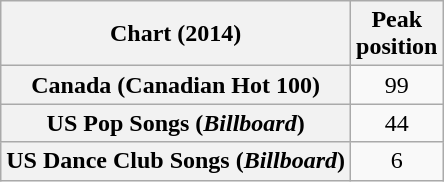<table class="wikitable sortable plainrowheaders">
<tr>
<th scope="col">Chart (2014)</th>
<th scope="col">Peak<br>position</th>
</tr>
<tr>
<th scope="row">Canada (Canadian Hot 100)</th>
<td style="text-align:center;">99</td>
</tr>
<tr>
<th scope="row">US Pop Songs (<em>Billboard</em>)</th>
<td style="text-align:center;">44</td>
</tr>
<tr>
<th scope="row">US Dance Club Songs (<em>Billboard</em>)</th>
<td style="text-align:center;">6</td>
</tr>
</table>
